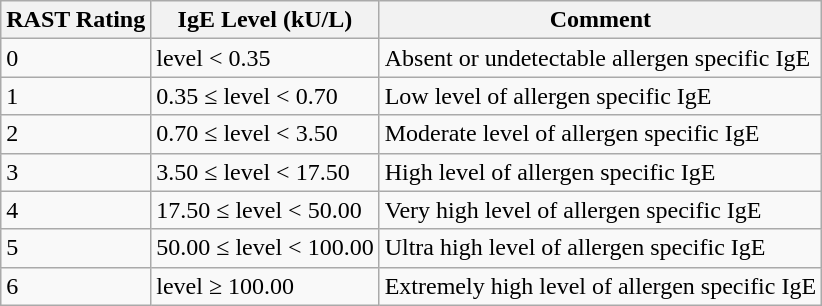<table class="wikitable" border="1">
<tr>
<th>RAST Rating</th>
<th>IgE Level (kU/L)</th>
<th>Comment</th>
</tr>
<tr>
<td>0</td>
<td>level < 0.35</td>
<td>Absent or undetectable allergen specific IgE</td>
</tr>
<tr>
<td>1</td>
<td>0.35 ≤ level < 0.70</td>
<td>Low level of allergen specific IgE</td>
</tr>
<tr>
<td>2</td>
<td>0.70 ≤ level < 3.50</td>
<td>Moderate level of allergen specific IgE</td>
</tr>
<tr>
<td>3</td>
<td>3.50 ≤ level < 17.50</td>
<td>High level of allergen specific IgE</td>
</tr>
<tr>
<td>4</td>
<td>17.50 ≤ level < 50.00</td>
<td>Very high level of allergen specific IgE</td>
</tr>
<tr>
<td>5</td>
<td>50.00 ≤ level < 100.00</td>
<td>Ultra high level of allergen specific IgE</td>
</tr>
<tr>
<td>6</td>
<td>level ≥ 100.00</td>
<td>Extremely high level of allergen specific IgE</td>
</tr>
</table>
